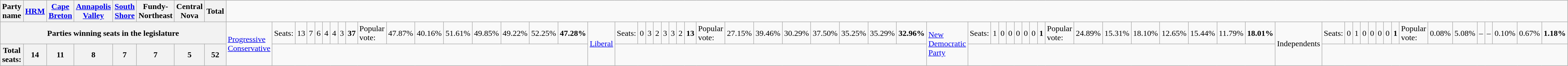<table class="wikitable">
<tr>
<th colspan="3">Party name</th>
<th width="45"><a href='#'>HRM</a></th>
<th width="45"><a href='#'>Cape Breton</a></th>
<th width="45"><a href='#'>Annapolis Valley</a></th>
<th width="48"><a href='#'>South Shore</a></th>
<th width="45">Fundy-Northeast</th>
<th width="45">Central Nova</th>
<th width="45">Total</th>
</tr>
<tr>
<th colspan=10>Parties winning seats in the legislature<br></th>
<td rowspan="2"><a href='#'>Progressive Conservative</a></td>
<td>Seats:</td>
<td align="right">13</td>
<td align="right">7</td>
<td align="right">6</td>
<td align="right">4</td>
<td align="right">4</td>
<td align="right">3</td>
<td align="right"><strong>37</strong><br></td>
<td>Popular vote:</td>
<td align="right">47.87%</td>
<td align="right">40.16%</td>
<td align="right">51.61%</td>
<td align="right">49.85%</td>
<td align="right">49.22%</td>
<td align="right">52.25%</td>
<td align="right"><strong>47.28%</strong><br></td>
<td rowspan="2"><a href='#'>Liberal</a></td>
<td>Seats:</td>
<td align="right">0</td>
<td align="right">3</td>
<td align="right">2</td>
<td align="right">3</td>
<td align="right">3</td>
<td align="right">2</td>
<td align="right"><strong>13</strong><br></td>
<td>Popular vote:</td>
<td align="right">27.15%</td>
<td align="right">39.46%</td>
<td align="right">30.29%</td>
<td align="right">37.50%</td>
<td align="right">35.25%</td>
<td align="right">35.29%</td>
<td align="right"><strong>32.96%</strong><br></td>
<td rowspan="2"><a href='#'>New Democratic Party</a></td>
<td>Seats:</td>
<td align="right">1</td>
<td align="right">0</td>
<td align="right">0</td>
<td align="right">0</td>
<td align="right">0</td>
<td align="right">0</td>
<td align="right"><strong>1</strong><br></td>
<td>Popular vote:</td>
<td align="right">24.89%</td>
<td align="right">15.31%</td>
<td align="right">18.10%</td>
<td align="right">12.65%</td>
<td align="right">15.44%</td>
<td align="right">11.79%</td>
<td align="right"><strong>18.01%</strong><br></td>
<td rowspan="2">Independents</td>
<td>Seats:</td>
<td align="right">0</td>
<td align="right">1</td>
<td align="right">0</td>
<td align="right">0</td>
<td align="right">0</td>
<td align="right">0</td>
<td align="right"><strong>1</strong><br></td>
<td>Popular vote:</td>
<td align="right">0.08%</td>
<td align="right">5.08%</td>
<td align="right">–</td>
<td align="right">–</td>
<td align="right">0.10%</td>
<td align="right">0.67%</td>
<td align="right"><strong>1.18%</strong></td>
</tr>
<tr>
<th colspan=3>Total seats:</th>
<th align="right"><strong>14</strong></th>
<th align="right"><strong>11</strong></th>
<th align="right"><strong>8</strong></th>
<th align="right"><strong>7</strong></th>
<th align="right"><strong>7</strong></th>
<th align="right"><strong>5</strong></th>
<th align="right"><strong>52</strong></th>
</tr>
</table>
